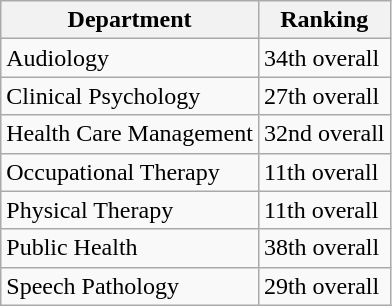<table class="wikitable">
<tr>
<th>Department</th>
<th>Ranking</th>
</tr>
<tr>
<td>Audiology</td>
<td>34th overall</td>
</tr>
<tr>
<td>Clinical Psychology</td>
<td>27th overall</td>
</tr>
<tr>
<td>Health Care Management</td>
<td>32nd overall</td>
</tr>
<tr>
<td>Occupational Therapy</td>
<td>11th overall</td>
</tr>
<tr>
<td>Physical Therapy</td>
<td>11th overall</td>
</tr>
<tr>
<td>Public Health</td>
<td>38th overall</td>
</tr>
<tr>
<td>Speech Pathology</td>
<td>29th overall</td>
</tr>
</table>
